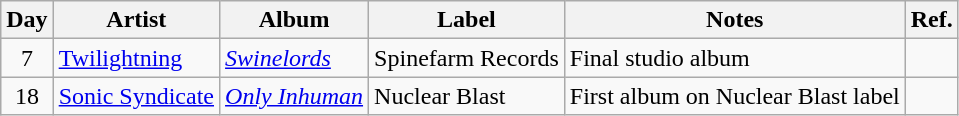<table class="wikitable">
<tr>
<th>Day</th>
<th>Artist</th>
<th>Album</th>
<th>Label</th>
<th>Notes</th>
<th>Ref.</th>
</tr>
<tr>
<td rowspan="1" style="text-align:center;">7</td>
<td><a href='#'>Twilightning</a></td>
<td><em><a href='#'>Swinelords</a></em></td>
<td>Spinefarm Records</td>
<td>Final studio album</td>
<td></td>
</tr>
<tr>
<td rowspan="1" style="text-align:center;">18</td>
<td><a href='#'>Sonic Syndicate</a></td>
<td><em><a href='#'>Only Inhuman</a></em></td>
<td>Nuclear Blast</td>
<td>First album on Nuclear Blast label</td>
<td></td>
</tr>
</table>
